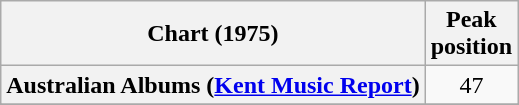<table class="wikitable sortable plainrowheaders" style="text-align:center">
<tr>
<th scope="col">Chart (1975)</th>
<th scope="col">Peak<br>position</th>
</tr>
<tr>
<th scope="row">Australian Albums (<a href='#'>Kent Music Report</a>)</th>
<td>47</td>
</tr>
<tr>
</tr>
<tr>
</tr>
</table>
